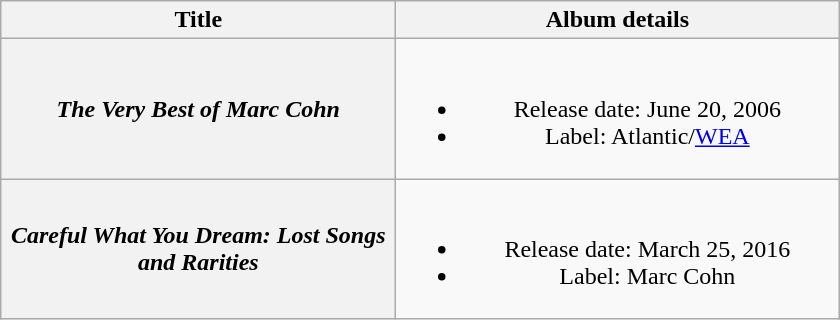<table class="wikitable plainrowheaders" style="text-align:center;">
<tr>
<th style="width:16em;">Title</th>
<th style="width:18em;">Album details</th>
</tr>
<tr>
<th scope="row"><em>The Very Best of Marc Cohn</em></th>
<td><br><ul><li>Release date: June 20, 2006</li><li>Label: Atlantic/<a href='#'>WEA</a></li></ul></td>
</tr>
<tr>
<th scope="row"><em>Careful What You Dream: Lost Songs and Rarities</em></th>
<td><br><ul><li>Release date: March 25, 2016</li><li>Label: Marc Cohn</li></ul></td>
</tr>
</table>
